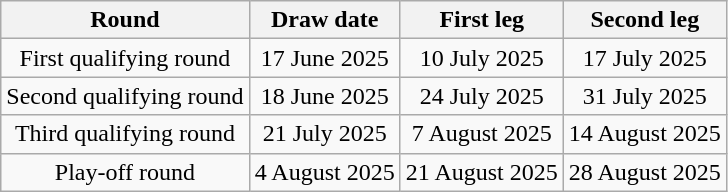<table class="wikitable" style="text-align:center">
<tr>
<th>Round</th>
<th>Draw date</th>
<th>First leg</th>
<th>Second leg</th>
</tr>
<tr>
<td>First qualifying round</td>
<td>17 June 2025</td>
<td>10 July 2025</td>
<td>17 July 2025</td>
</tr>
<tr>
<td>Second qualifying round</td>
<td>18 June 2025</td>
<td>24 July 2025</td>
<td>31 July 2025</td>
</tr>
<tr>
<td>Third qualifying round</td>
<td>21 July 2025</td>
<td>7 August 2025</td>
<td>14 August 2025</td>
</tr>
<tr>
<td>Play-off round</td>
<td>4 August 2025</td>
<td>21 August 2025</td>
<td>28 August 2025</td>
</tr>
</table>
